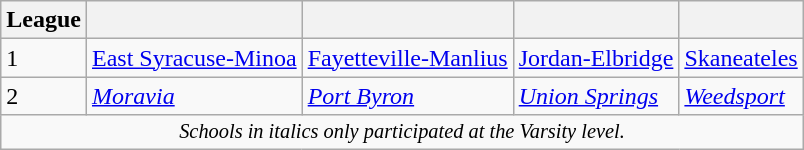<table class="wikitable">
<tr>
<th>League</th>
<th></th>
<th></th>
<th></th>
<th></th>
</tr>
<tr>
<td>1</td>
<td><a href='#'>East Syracuse-Minoa</a></td>
<td><a href='#'>Fayetteville-Manlius</a></td>
<td><a href='#'>Jordan-Elbridge</a></td>
<td><a href='#'>Skaneateles</a></td>
</tr>
<tr>
<td>2</td>
<td><em><a href='#'>Moravia</a></em></td>
<td><a href='#'><em>Port Byron</em></a></td>
<td><a href='#'><em>Union Springs</em></a></td>
<td><a href='#'><em>Weedsport</em></a></td>
</tr>
<tr>
<td colspan="5" style="text-align:center; font-size:85%;"><em>Schools in italics only participated at the Varsity level.</em></td>
</tr>
</table>
